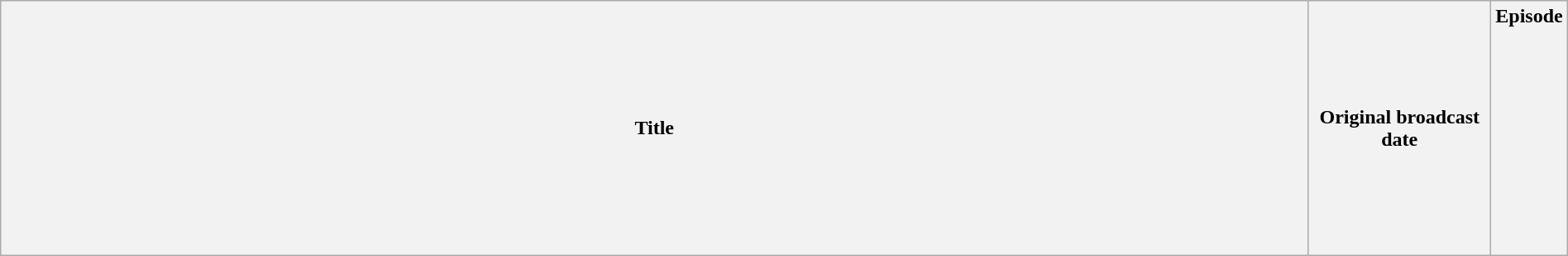<table class="wikitable plainrowheaders" style="width:100%; margin:auto;">
<tr>
<th>Title</th>
<th width="140">Original broadcast date</th>
<th width="40">Episode<br><br><br><br><br><br><br><br><br><br><br></th>
</tr>
</table>
